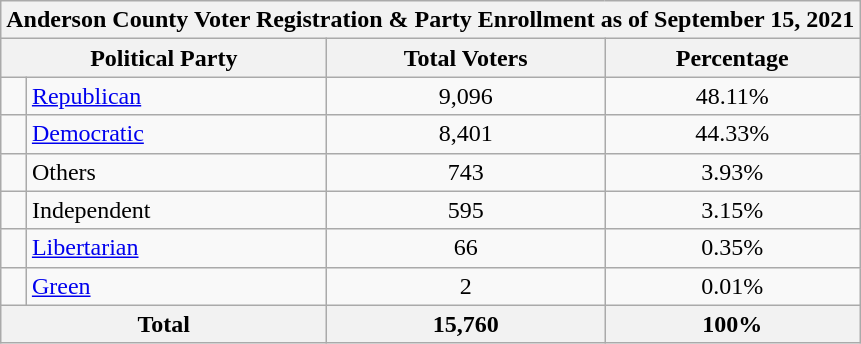<table class=wikitable>
<tr>
<th colspan = 6>Anderson County Voter Registration & Party Enrollment as of September 15, 2021</th>
</tr>
<tr>
<th colspan = 2>Political Party</th>
<th>Total Voters</th>
<th>Percentage</th>
</tr>
<tr>
<td></td>
<td><a href='#'>Republican</a></td>
<td align="center">9,096</td>
<td align="center">48.11%</td>
</tr>
<tr>
<td></td>
<td><a href='#'>Democratic</a></td>
<td align = center>8,401</td>
<td align = center>44.33%</td>
</tr>
<tr>
<td></td>
<td>Others</td>
<td align = center>743</td>
<td align = center>3.93%</td>
</tr>
<tr>
<td></td>
<td>Independent</td>
<td align = center>595</td>
<td align = center>3.15%</td>
</tr>
<tr>
<td></td>
<td><a href='#'>Libertarian</a></td>
<td align = center>66</td>
<td align = center>0.35%</td>
</tr>
<tr>
<td></td>
<td><a href='#'>Green</a></td>
<td align = center>2</td>
<td align = center>0.01%</td>
</tr>
<tr>
<th colspan = 2>Total</th>
<th align = center>15,760</th>
<th align = center>100%</th>
</tr>
</table>
